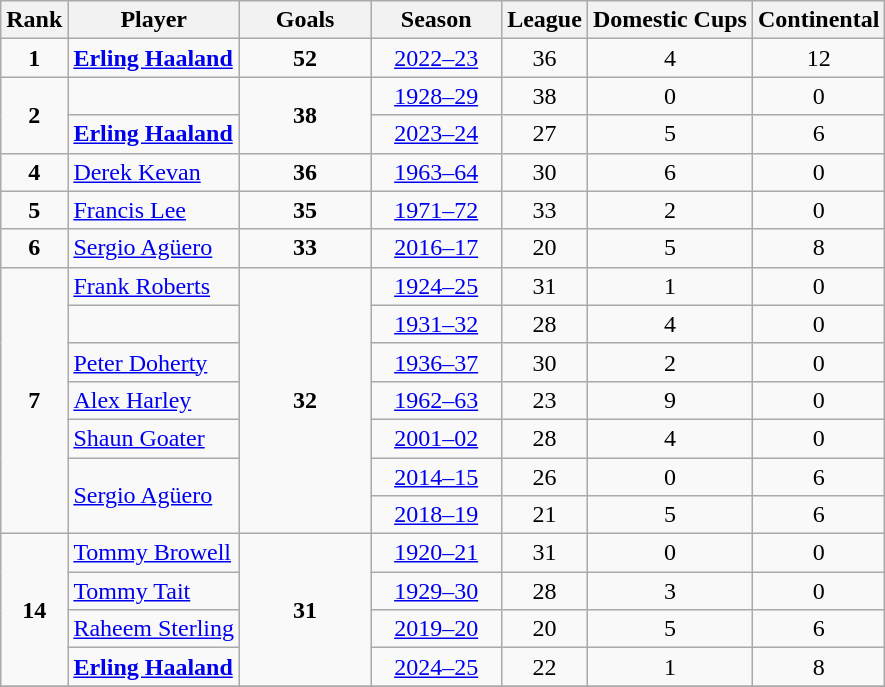<table class="wikitable" style="text-align: center;">
<tr>
<th>Rank</th>
<th>Player</th>
<th style="width: 5em;">Goals</th>
<th style="width: 5em;">Season</th>
<th>League</th>
<th>Domestic Cups</th>
<th>Continental</th>
</tr>
<tr>
<td style="text-align:center;"><strong>1</strong></td>
<td style="text-align:left;"><strong> <a href='#'>Erling Haaland</a></strong></td>
<td><strong>52</strong></td>
<td><a href='#'>2022–23</a></td>
<td>36</td>
<td>4</td>
<td>12</td>
</tr>
<tr>
<td rowspan="2" style="text-align:center;"><strong>2</strong></td>
<td style="text-align:left;"></td>
<td rowspan="2"><strong>38</strong></td>
<td><a href='#'>1928–29</a></td>
<td>38</td>
<td>0</td>
<td>0</td>
</tr>
<tr>
<td style="text-align:left;"><strong> <a href='#'>Erling Haaland</a></strong></td>
<td><a href='#'>2023–24</a></td>
<td>27</td>
<td>5</td>
<td>6</td>
</tr>
<tr>
<td style="text-align:center;"><strong>4</strong></td>
<td style="text-align:left;"> <a href='#'>Derek Kevan</a></td>
<td><strong>36</strong></td>
<td><a href='#'>1963–64</a></td>
<td>30</td>
<td>6</td>
<td>0</td>
</tr>
<tr>
<td style="text-align:center;"><strong>5</strong></td>
<td style="text-align:left;"> <a href='#'>Francis Lee</a></td>
<td><strong>35</strong></td>
<td><a href='#'>1971–72</a></td>
<td>33</td>
<td>2</td>
<td>0</td>
</tr>
<tr>
<td style="text-align:center;"><strong>6</strong></td>
<td style="text-align:left;"> <a href='#'>Sergio Agüero</a></td>
<td><strong>33</strong></td>
<td><a href='#'>2016–17</a></td>
<td>20</td>
<td>5</td>
<td>8</td>
</tr>
<tr>
<td rowspan="7" style="text-align:center;"><strong>7</strong></td>
<td style="text-align:left;"> <a href='#'>Frank Roberts</a></td>
<td rowspan="7" style="text-align:center;"><strong>32</strong></td>
<td><a href='#'>1924–25</a></td>
<td>31</td>
<td>1</td>
<td>0</td>
</tr>
<tr>
<td style="text-align:left;"></td>
<td><a href='#'>1931–32</a></td>
<td>28</td>
<td>4</td>
<td>0</td>
</tr>
<tr>
<td style="text-align:left;"> <a href='#'>Peter Doherty</a></td>
<td><a href='#'>1936–37</a></td>
<td>30</td>
<td>2</td>
<td>0</td>
</tr>
<tr>
<td style="text-align:left;"> <a href='#'>Alex Harley</a></td>
<td><a href='#'>1962–63</a></td>
<td>23</td>
<td>9</td>
<td>0</td>
</tr>
<tr>
<td style="text-align:left;"> <a href='#'>Shaun Goater</a></td>
<td><a href='#'>2001–02</a></td>
<td>28</td>
<td>4</td>
<td>0</td>
</tr>
<tr>
<td rowspan="2" style="text-align:left;"> <a href='#'>Sergio Agüero</a></td>
<td><a href='#'>2014–15</a></td>
<td>26</td>
<td>0</td>
<td>6</td>
</tr>
<tr>
<td><a href='#'>2018–19</a></td>
<td>21</td>
<td>5</td>
<td>6</td>
</tr>
<tr>
<td rowspan="4"><strong>14</strong></td>
<td style="text-align:left;"> <a href='#'>Tommy Browell</a></td>
<td rowspan="4"><strong>31</strong></td>
<td><a href='#'>1920–21</a></td>
<td>31</td>
<td>0</td>
<td>0</td>
</tr>
<tr>
<td style="text-align:left;"> <a href='#'>Tommy Tait</a></td>
<td><a href='#'>1929–30</a></td>
<td>28</td>
<td>3</td>
<td>0</td>
</tr>
<tr>
<td style="text-align:left;"> <a href='#'>Raheem Sterling</a></td>
<td><a href='#'>2019–20</a></td>
<td>20</td>
<td>5</td>
<td>6</td>
</tr>
<tr>
<td style="text-align:left;"><strong> <a href='#'>Erling Haaland</a></strong></td>
<td><a href='#'>2024–25</a></td>
<td>22</td>
<td>1</td>
<td>8</td>
</tr>
<tr>
</tr>
</table>
